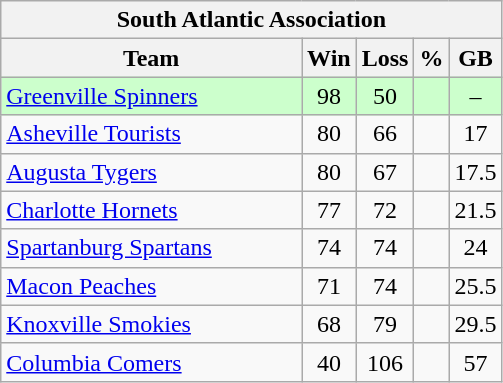<table class="wikitable">
<tr>
<th colspan="5">South Atlantic Association</th>
</tr>
<tr>
<th width="60%">Team</th>
<th>Win</th>
<th>Loss</th>
<th>%</th>
<th>GB</th>
</tr>
<tr align=center bgcolor=ccffcc>
<td align=left><a href='#'>Greenville Spinners</a></td>
<td>98</td>
<td>50</td>
<td></td>
<td>–</td>
</tr>
<tr align=center>
<td align=left><a href='#'>Asheville Tourists</a></td>
<td>80</td>
<td>66</td>
<td></td>
<td>17</td>
</tr>
<tr align=center>
<td align=left><a href='#'>Augusta Tygers</a></td>
<td>80</td>
<td>67</td>
<td></td>
<td>17.5</td>
</tr>
<tr align=center>
<td align=left><a href='#'>Charlotte Hornets</a></td>
<td>77</td>
<td>72</td>
<td></td>
<td>21.5</td>
</tr>
<tr align=center>
<td align=left><a href='#'>Spartanburg Spartans</a></td>
<td>74</td>
<td>74</td>
<td></td>
<td>24</td>
</tr>
<tr align=center>
<td align=left><a href='#'>Macon Peaches</a></td>
<td>71</td>
<td>74</td>
<td></td>
<td>25.5</td>
</tr>
<tr align=center>
<td align=left><a href='#'>Knoxville Smokies</a></td>
<td>68</td>
<td>79</td>
<td></td>
<td>29.5</td>
</tr>
<tr align=center>
<td align=left><a href='#'>Columbia Comers</a></td>
<td>40</td>
<td>106</td>
<td></td>
<td>57</td>
</tr>
</table>
